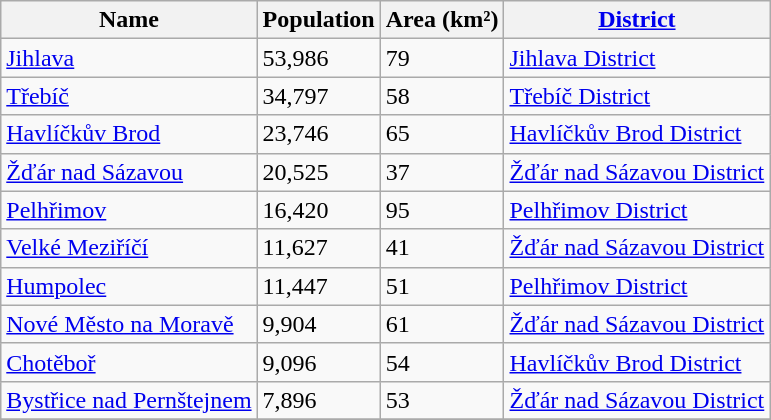<table class="wikitable sortable">
<tr>
<th>Name</th>
<th>Population</th>
<th>Area (km²)</th>
<th><a href='#'>District</a></th>
</tr>
<tr>
<td> <a href='#'>Jihlava</a></td>
<td>53,986</td>
<td>79</td>
<td><a href='#'>Jihlava District</a></td>
</tr>
<tr>
<td> <a href='#'>Třebíč</a></td>
<td>34,797</td>
<td>58</td>
<td><a href='#'>Třebíč District</a></td>
</tr>
<tr>
<td> <a href='#'>Havlíčkův Brod</a></td>
<td>23,746</td>
<td>65</td>
<td><a href='#'>Havlíčkův Brod District</a></td>
</tr>
<tr>
<td> <a href='#'>Žďár nad Sázavou</a></td>
<td>20,525</td>
<td>37</td>
<td><a href='#'>Žďár nad Sázavou District</a></td>
</tr>
<tr>
<td> <a href='#'>Pelhřimov</a></td>
<td>16,420</td>
<td>95</td>
<td><a href='#'>Pelhřimov District</a></td>
</tr>
<tr>
<td> <a href='#'>Velké Meziříčí</a></td>
<td>11,627</td>
<td>41</td>
<td><a href='#'>Žďár nad Sázavou District</a></td>
</tr>
<tr>
<td> <a href='#'>Humpolec</a></td>
<td>11,447</td>
<td>51</td>
<td><a href='#'>Pelhřimov District</a></td>
</tr>
<tr>
<td> <a href='#'>Nové Město na Moravě</a></td>
<td>9,904</td>
<td>61</td>
<td><a href='#'>Žďár nad Sázavou District</a></td>
</tr>
<tr>
<td> <a href='#'>Chotěboř</a></td>
<td>9,096</td>
<td>54</td>
<td><a href='#'>Havlíčkův Brod District</a></td>
</tr>
<tr>
<td> <a href='#'>Bystřice nad Pernštejnem</a></td>
<td>7,896</td>
<td>53</td>
<td><a href='#'>Žďár nad Sázavou District</a></td>
</tr>
<tr>
</tr>
</table>
